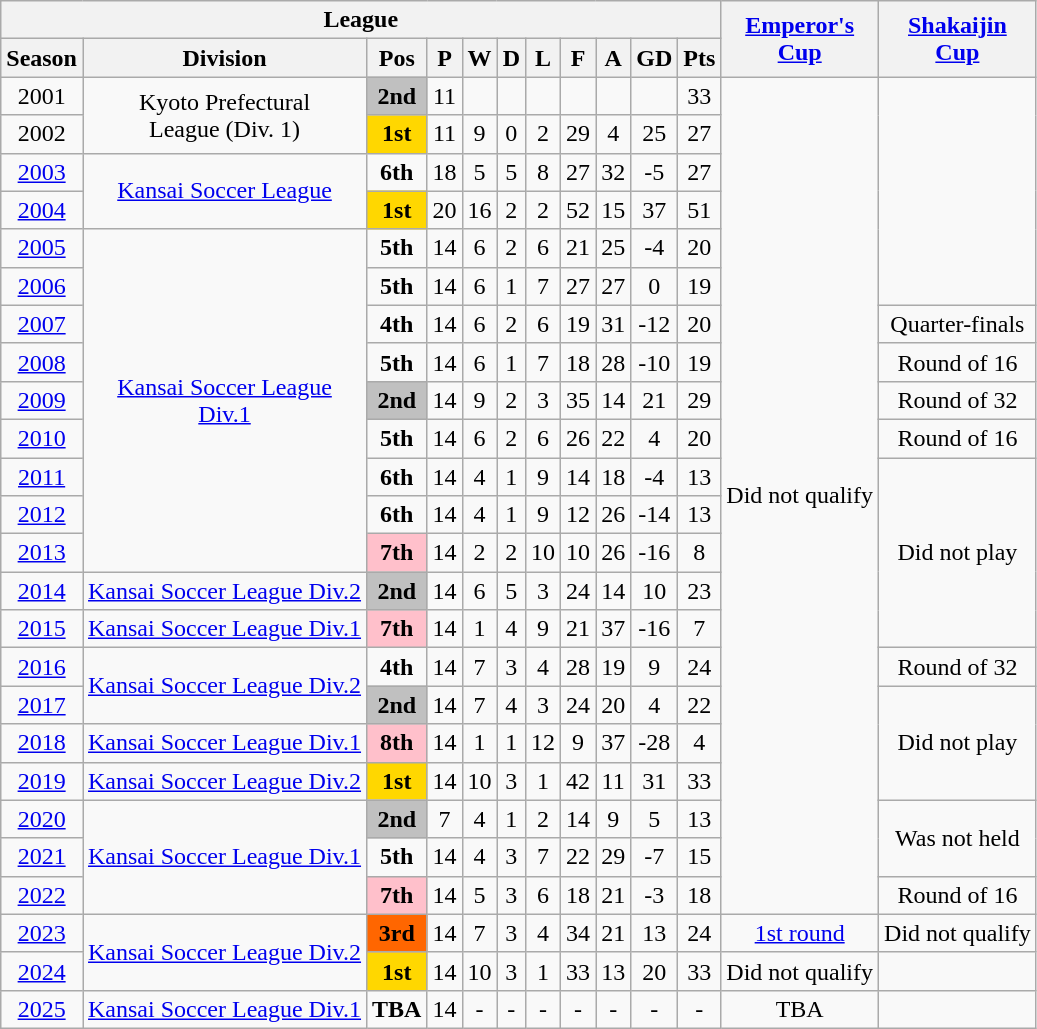<table class="wikitable" style="text-align:center;">
<tr>
<th colspan="11">League</th>
<th rowspan="2"><a href='#'>Emperor's<br>Cup</a></th>
<th rowspan="2"><a href='#'>Shakaijin<br>Cup</a></th>
</tr>
<tr>
<th>Season</th>
<th>Division</th>
<th>Pos</th>
<th>P</th>
<th>W</th>
<th>D</th>
<th>L</th>
<th>F</th>
<th>A</th>
<th>GD</th>
<th>Pts</th>
</tr>
<tr>
<td>2001</td>
<td rowspan="2">Kyoto Prefectural<br> League (Div. 1)</td>
<td bgcolor="silver"><strong>2nd</strong></td>
<td>11</td>
<td></td>
<td></td>
<td></td>
<td></td>
<td></td>
<td></td>
<td>33</td>
<td rowspan="22">Did not qualify</td>
<td rowspan="6"></td>
</tr>
<tr>
<td>2002</td>
<td bgcolor="gold"><strong>1st</strong></td>
<td>11</td>
<td>9</td>
<td>0</td>
<td>2</td>
<td>29</td>
<td>4</td>
<td>25</td>
<td>27</td>
</tr>
<tr>
<td><a href='#'>2003</a></td>
<td rowspan="2"><a href='#'>Kansai Soccer League</a></td>
<td><strong>6th</strong></td>
<td>18</td>
<td>5</td>
<td>5</td>
<td>8</td>
<td>27</td>
<td>32</td>
<td>-5</td>
<td>27</td>
</tr>
<tr>
<td><a href='#'>2004</a></td>
<td bgcolor="gold"><strong>1st</strong></td>
<td>20</td>
<td>16</td>
<td>2</td>
<td>2</td>
<td>52</td>
<td>15</td>
<td>37</td>
<td>51</td>
</tr>
<tr>
<td><a href='#'>2005</a></td>
<td rowspan="9"><a href='#'>Kansai Soccer League<br>Div.1</a></td>
<td><strong>5th</strong></td>
<td>14</td>
<td>6</td>
<td>2</td>
<td>6</td>
<td>21</td>
<td>25</td>
<td>-4</td>
<td>20</td>
</tr>
<tr>
<td><a href='#'>2006</a></td>
<td><strong>5th</strong></td>
<td>14</td>
<td>6</td>
<td>1</td>
<td>7</td>
<td>27</td>
<td>27</td>
<td>0</td>
<td>19</td>
</tr>
<tr>
<td><a href='#'>2007</a></td>
<td><strong>4th</strong></td>
<td>14</td>
<td>6</td>
<td>2</td>
<td>6</td>
<td>19</td>
<td>31</td>
<td>-12</td>
<td>20</td>
<td>Quarter-finals</td>
</tr>
<tr>
<td><a href='#'>2008</a></td>
<td><strong>5th</strong></td>
<td>14</td>
<td>6</td>
<td>1</td>
<td>7</td>
<td>18</td>
<td>28</td>
<td>-10</td>
<td>19</td>
<td>Round of 16</td>
</tr>
<tr>
<td><a href='#'>2009</a></td>
<td bgcolor="silver"><strong>2nd</strong></td>
<td>14</td>
<td>9</td>
<td>2</td>
<td>3</td>
<td>35</td>
<td>14</td>
<td>21</td>
<td>29</td>
<td>Round of 32</td>
</tr>
<tr>
<td><a href='#'>2010</a></td>
<td><strong>5th</strong></td>
<td>14</td>
<td>6</td>
<td>2</td>
<td>6</td>
<td>26</td>
<td>22</td>
<td>4</td>
<td>20</td>
<td>Round of 16</td>
</tr>
<tr>
<td><a href='#'>2011</a></td>
<td><strong>6th</strong></td>
<td>14</td>
<td>4</td>
<td>1</td>
<td>9</td>
<td>14</td>
<td>18</td>
<td>-4</td>
<td>13</td>
<td rowspan="5">Did not play</td>
</tr>
<tr>
<td><a href='#'>2012</a></td>
<td><strong>6th</strong></td>
<td>14</td>
<td>4</td>
<td>1</td>
<td>9</td>
<td>12</td>
<td>26</td>
<td>-14</td>
<td>13</td>
</tr>
<tr>
<td><a href='#'>2013</a></td>
<td bgcolor="pink"><strong>7th</strong></td>
<td>14</td>
<td>2</td>
<td>2</td>
<td>10</td>
<td>10</td>
<td>26</td>
<td>-16</td>
<td>8</td>
</tr>
<tr>
<td><a href='#'>2014</a></td>
<td><a href='#'>Kansai Soccer League Div.2</a></td>
<td bgcolor="silver"><strong>2nd</strong></td>
<td>14</td>
<td>6</td>
<td>5</td>
<td>3</td>
<td>24</td>
<td>14</td>
<td>10</td>
<td>23</td>
</tr>
<tr>
<td><a href='#'>2015</a></td>
<td><a href='#'>Kansai Soccer League Div.1</a></td>
<td bgcolor="pink"><strong>7th</strong></td>
<td>14</td>
<td>1</td>
<td>4</td>
<td>9</td>
<td>21</td>
<td>37</td>
<td>-16</td>
<td>7</td>
</tr>
<tr>
<td><a href='#'>2016</a></td>
<td rowspan="2"><a href='#'>Kansai Soccer League Div.2</a></td>
<td><strong>4th</strong></td>
<td>14</td>
<td>7</td>
<td>3</td>
<td>4</td>
<td>28</td>
<td>19</td>
<td>9</td>
<td>24</td>
<td>Round of 32</td>
</tr>
<tr>
<td><a href='#'>2017</a></td>
<td bgcolor="silver"><strong>2nd</strong></td>
<td>14</td>
<td>7</td>
<td>4</td>
<td>3</td>
<td>24</td>
<td>20</td>
<td>4</td>
<td>22</td>
<td rowspan="3">Did not play</td>
</tr>
<tr>
<td><a href='#'>2018</a></td>
<td><a href='#'>Kansai Soccer League Div.1</a></td>
<td bgcolor="pink"><strong>8th</strong></td>
<td>14</td>
<td>1</td>
<td>1</td>
<td>12</td>
<td>9</td>
<td>37</td>
<td>-28</td>
<td>4</td>
</tr>
<tr>
<td><a href='#'>2019</a></td>
<td><a href='#'>Kansai Soccer League Div.2</a></td>
<td bgcolor="gold"><strong>1st</strong></td>
<td>14</td>
<td>10</td>
<td>3</td>
<td>1</td>
<td>42</td>
<td>11</td>
<td>31</td>
<td>33</td>
</tr>
<tr>
<td><a href='#'>2020</a></td>
<td rowspan="3"><a href='#'>Kansai Soccer League Div.1</a></td>
<td bgcolor="silver"><strong>2nd</strong></td>
<td>7</td>
<td>4</td>
<td>1</td>
<td>2</td>
<td>14</td>
<td>9</td>
<td>5</td>
<td>13</td>
<td rowspan="2">Was not held</td>
</tr>
<tr>
<td><a href='#'>2021</a></td>
<td><strong>5th</strong></td>
<td>14</td>
<td>4</td>
<td>3</td>
<td>7</td>
<td>22</td>
<td>29</td>
<td>-7</td>
<td>15</td>
</tr>
<tr>
<td><a href='#'>2022</a></td>
<td bgcolor="pink"><strong>7th</strong></td>
<td>14</td>
<td>5</td>
<td>3</td>
<td>6</td>
<td>18</td>
<td>21</td>
<td>-3</td>
<td>18</td>
<td>Round of 16</td>
</tr>
<tr>
<td><a href='#'>2023</a></td>
<td rowspan="2"><a href='#'>Kansai Soccer League Div.2</a></td>
<td bgcolor=ff6600><strong>3rd</strong></td>
<td>14</td>
<td>7</td>
<td>3</td>
<td>4</td>
<td>34</td>
<td>21</td>
<td>13</td>
<td>24</td>
<td><a href='#'>1st round</a></td>
<td>Did not qualify</td>
</tr>
<tr>
<td><a href='#'>2024</a></td>
<td bgcolor="gold"><strong>1st</strong></td>
<td>14</td>
<td>10</td>
<td>3</td>
<td>1</td>
<td>33</td>
<td>13</td>
<td>20</td>
<td>33</td>
<td>Did not qualify</td>
<td></td>
</tr>
<tr>
<td><a href='#'>2025</a></td>
<td><a href='#'>Kansai Soccer League Div.1</a></td>
<td><strong>TBA</strong></td>
<td>14</td>
<td>-</td>
<td>-</td>
<td>-</td>
<td>-</td>
<td>-</td>
<td>-</td>
<td>-</td>
<td>TBA</td>
<td></td>
</tr>
</table>
